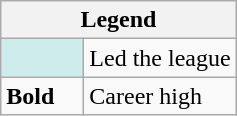<table class="wikitable mw-collapsible mw-collapsed">
<tr>
<th colspan="2">Legend</th>
</tr>
<tr>
<td style="background:#cfecec; width:3em;"></td>
<td>Led the league</td>
</tr>
<tr>
<td><strong>Bold</strong></td>
<td>Career high</td>
</tr>
</table>
